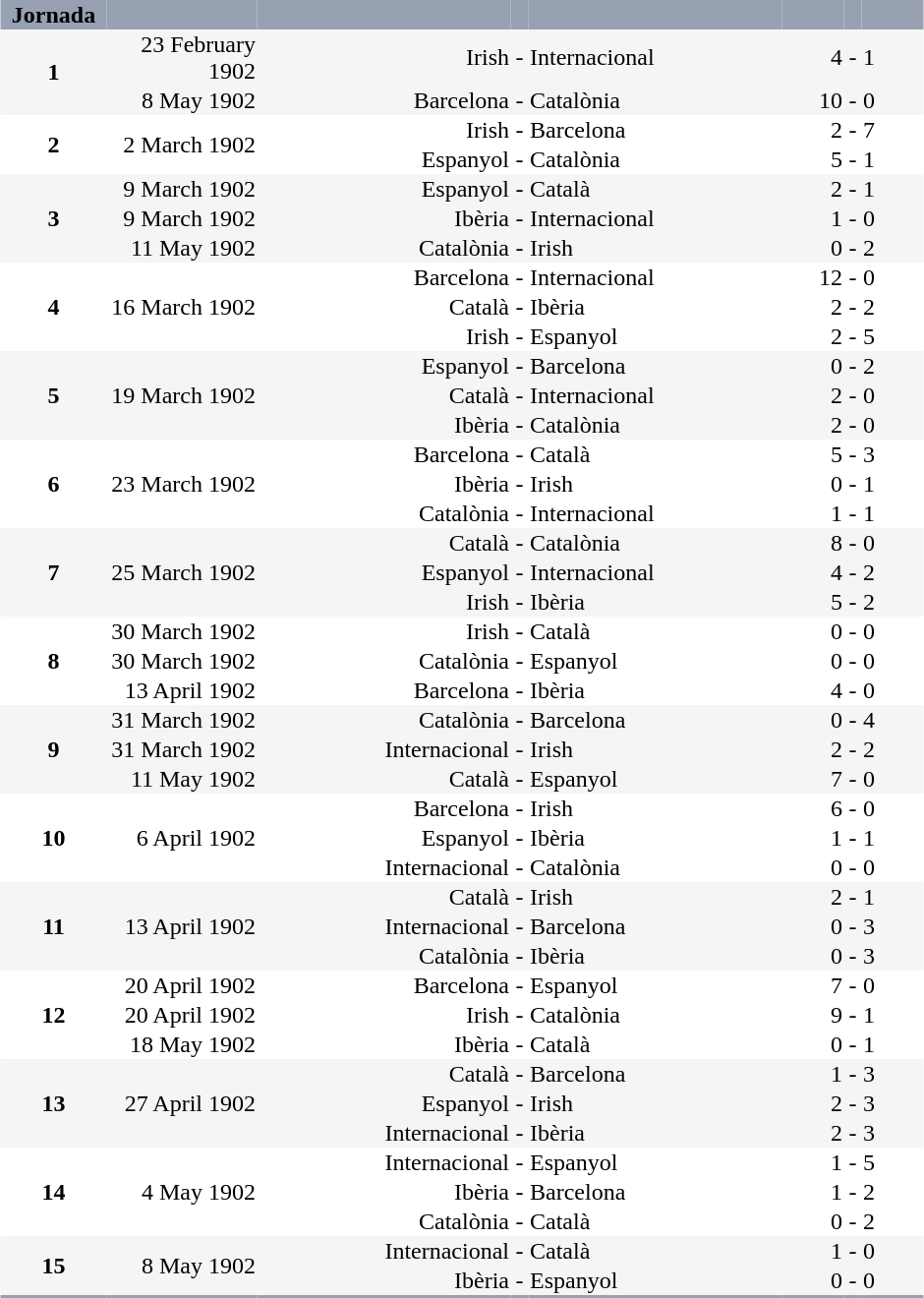<table align=center cellspacing=0>
<tr align=center bgcolor=#98A1B2>
<th width=70><span>Jornada</span></th>
<th width=100></th>
<th width=170></th>
<th width=10></th>
<th width=170></th>
<th width=40></th>
<th width=10></th>
<th width=40></th>
</tr>
<tr align=center style="background:#F5F5F5">
<td rowspan=2><strong>1</strong></td>
<td align=right>23 February 1902</td>
<td align=right>Irish</td>
<td>-</td>
<td align=left>Internacional</td>
<td align=right>4</td>
<td>-</td>
<td align=left>1</td>
</tr>
<tr align=center style="background:#F5F5F5">
<td align=right>8 May 1902</td>
<td align=right>Barcelona</td>
<td>-</td>
<td align=left>Catalònia</td>
<td align=right>10</td>
<td>-</td>
<td align=left>0</td>
</tr>
<tr align=center>
<td rowspan=2><strong>2</strong></td>
<td rowspan=2 align=right>2 March 1902</td>
<td align=right>Irish</td>
<td>-</td>
<td align=left>Barcelona</td>
<td align=right>2</td>
<td>-</td>
<td align=left>7</td>
</tr>
<tr align=center>
<td align=right>Espanyol</td>
<td>-</td>
<td align=left>Catalònia</td>
<td align=right>5</td>
<td>-</td>
<td align=left>1</td>
</tr>
<tr align=center style="background:#F5F5F5">
<td rowspan=3><strong>3</strong></td>
<td align=right>9 March 1902</td>
<td align=right>Espanyol</td>
<td>-</td>
<td align=left>Català</td>
<td align=right>2</td>
<td>-</td>
<td align=left>1</td>
</tr>
<tr align=center style="background:#F5F5F5">
<td align=right>9 March 1902</td>
<td align=right>Ibèria</td>
<td>-</td>
<td align=left>Internacional</td>
<td align=right>1</td>
<td>-</td>
<td align=left>0</td>
</tr>
<tr align=center style="background:#F5F5F5">
<td align=right>11 May 1902</td>
<td align=right>Catalònia</td>
<td>-</td>
<td align=left>Irish</td>
<td align=right>0</td>
<td>-</td>
<td align=left>2</td>
</tr>
<tr align=center>
<td rowspan=3><strong>4</strong></td>
<td rowspan=3 align=right>16 March 1902</td>
<td align=right>Barcelona</td>
<td>-</td>
<td align=left>Internacional</td>
<td align=right>12</td>
<td>-</td>
<td align=left>0</td>
</tr>
<tr align=center>
<td align=right>Català</td>
<td>-</td>
<td align=left>Ibèria</td>
<td align=right>2</td>
<td>-</td>
<td align=left>2</td>
</tr>
<tr align=center>
<td align=right>Irish</td>
<td>-</td>
<td align=left>Espanyol</td>
<td align=right>2</td>
<td>-</td>
<td align=left>5</td>
</tr>
<tr align=center style="background:#F5F5F5">
<td rowspan=3><strong>5</strong></td>
<td rowspan=3 align=right>19 March 1902</td>
<td align=right>Espanyol</td>
<td>-</td>
<td align=left>Barcelona</td>
<td align=right>0</td>
<td>-</td>
<td align=left>2</td>
</tr>
<tr align=center style="background:#F5F5F5">
<td align=right>Català</td>
<td>-</td>
<td align=left>Internacional</td>
<td align=right>2</td>
<td>-</td>
<td align=left>0</td>
</tr>
<tr align=center style="background:#F5F5F5">
<td align=right>Ibèria</td>
<td>-</td>
<td align=left>Catalònia</td>
<td align=right>2</td>
<td>-</td>
<td align=left>0</td>
</tr>
<tr align=center>
<td rowspan=3><strong>6</strong></td>
<td rowspan=3 align=right>23 March 1902</td>
<td align=right>Barcelona</td>
<td>-</td>
<td align=left>Català</td>
<td align=right>5</td>
<td>-</td>
<td align=left>3</td>
</tr>
<tr align=center>
<td align=right>Ibèria</td>
<td>-</td>
<td align=left>Irish</td>
<td align=right>0</td>
<td>-</td>
<td align=left>1</td>
</tr>
<tr align=center>
<td align=right>Catalònia</td>
<td>-</td>
<td align=left>Internacional</td>
<td align=right>1</td>
<td>-</td>
<td align=left>1</td>
</tr>
<tr align=center style="background:#F5F5F5">
<td rowspan=3><strong>7</strong></td>
<td rowspan=3 align=right>25 March 1902</td>
<td align=right>Català</td>
<td>-</td>
<td align=left>Catalònia</td>
<td align=right>8</td>
<td>-</td>
<td align=left>0</td>
</tr>
<tr align=center style="background:#F5F5F5">
<td align=right>Espanyol</td>
<td>-</td>
<td align=left>Internacional</td>
<td align=right>4</td>
<td>-</td>
<td align=left>2</td>
</tr>
<tr align=center style="background:#F5F5F5">
<td align=right>Irish</td>
<td>-</td>
<td align=left>Ibèria</td>
<td align=right>5</td>
<td>-</td>
<td align=left>2</td>
</tr>
<tr align=center>
<td rowspan=3><strong>8</strong></td>
<td align=right>30 March 1902</td>
<td align=right>Irish</td>
<td>-</td>
<td align=left>Català</td>
<td align=right>0</td>
<td>-</td>
<td align=left>0</td>
</tr>
<tr align=center>
<td align=right>30 March 1902</td>
<td align=right>Catalònia</td>
<td>-</td>
<td align=left>Espanyol</td>
<td align=right>0</td>
<td>-</td>
<td align=left>0</td>
</tr>
<tr align=center>
<td align=right>13 April 1902</td>
<td align=right>Barcelona</td>
<td>-</td>
<td align=left>Ibèria</td>
<td align=right>4</td>
<td>-</td>
<td align=left>0</td>
</tr>
<tr align=center style="background:#F5F5F5">
<td rowspan=3><strong>9</strong></td>
<td align=right>31 March 1902</td>
<td align=right>Catalònia</td>
<td>-</td>
<td align=left>Barcelona</td>
<td align=right>0</td>
<td>-</td>
<td align=left>4</td>
</tr>
<tr align=center style="background:#F5F5F5">
<td align=right>31 March 1902</td>
<td align=right>Internacional</td>
<td>-</td>
<td align=left>Irish</td>
<td align=right>2</td>
<td>-</td>
<td align=left>2</td>
</tr>
<tr align=center style="background:#F5F5F5">
<td align=right>11 May 1902</td>
<td align=right>Català</td>
<td>-</td>
<td align=left>Espanyol</td>
<td align=right>7</td>
<td>-</td>
<td align=left>0</td>
</tr>
<tr align=center>
<td rowspan=3><strong>10</strong></td>
<td rowspan=3 align=right>6 April 1902</td>
<td align=right>Barcelona</td>
<td>-</td>
<td align=left>Irish</td>
<td align=right>6</td>
<td>-</td>
<td align=left>0</td>
</tr>
<tr align=center>
<td align=right>Espanyol</td>
<td>-</td>
<td align=left>Ibèria</td>
<td align=right>1</td>
<td>-</td>
<td align=left>1</td>
</tr>
<tr align=center>
<td align=right>Internacional</td>
<td>-</td>
<td align=left>Catalònia</td>
<td align=right>0</td>
<td>-</td>
<td align=left>0</td>
</tr>
<tr align=center style="background:#F5F5F5">
<td rowspan=3><strong>11</strong></td>
<td rowspan=3 align=right>13 April 1902</td>
<td align=right>Català</td>
<td>-</td>
<td align=left>Irish</td>
<td align=right>2</td>
<td>-</td>
<td align=left>1</td>
</tr>
<tr align=center style="background:#F5F5F5">
<td align=right>Internacional</td>
<td>-</td>
<td align=left>Barcelona</td>
<td align=right>0</td>
<td>-</td>
<td align=left>3</td>
</tr>
<tr align=center style="background:#F5F5F5">
<td align=right>Catalònia</td>
<td>-</td>
<td align=left>Ibèria</td>
<td align=right>0</td>
<td>-</td>
<td align=left>3</td>
</tr>
<tr align=center>
<td rowspan=3><strong>12</strong></td>
<td align=right>20 April 1902</td>
<td align=right>Barcelona</td>
<td>-</td>
<td align=left>Espanyol</td>
<td align=right>7</td>
<td>-</td>
<td align=left>0</td>
</tr>
<tr align=center>
<td align=right>20 April 1902</td>
<td align=right>Irish</td>
<td>-</td>
<td align=left>Catalònia</td>
<td align=right>9</td>
<td>-</td>
<td align=left>1</td>
</tr>
<tr align=center>
<td align=right>18 May 1902</td>
<td align=right>Ibèria</td>
<td>-</td>
<td align=left>Català</td>
<td align=right>0</td>
<td>-</td>
<td align=left>1</td>
</tr>
<tr align=center style="background:#F5F5F5">
<td rowspan=3><strong>13</strong></td>
<td rowspan=3 align=right>27 April 1902</td>
<td align=right>Català</td>
<td>-</td>
<td align=left>Barcelona</td>
<td align=right>1</td>
<td>-</td>
<td align=left>3</td>
</tr>
<tr align=center style="background:#F5F5F5">
<td align=right>Espanyol</td>
<td>-</td>
<td align=left>Irish</td>
<td align=right>2</td>
<td>-</td>
<td align=left>3</td>
</tr>
<tr align=center style="background:#F5F5F5">
<td align=right>Internacional</td>
<td>-</td>
<td align=left>Ibèria</td>
<td align=right>2</td>
<td>-</td>
<td align=left>3</td>
</tr>
<tr align=center>
<td rowspan=3><strong>14</strong></td>
<td rowspan=3 align=right>4 May 1902</td>
<td align=right>Internacional</td>
<td>-</td>
<td align=left>Espanyol</td>
<td align=right>1</td>
<td>-</td>
<td align=left>5</td>
</tr>
<tr align=center>
<td align=right>Ibèria</td>
<td>-</td>
<td align=left>Barcelona</td>
<td align=right>1</td>
<td>-</td>
<td align=left>2</td>
</tr>
<tr align=center>
<td align=right>Catalònia</td>
<td>-</td>
<td align=left>Català</td>
<td align=right>0</td>
<td>-</td>
<td align=left>2</td>
</tr>
<tr align=center style="background:#F5F5F5">
<td rowspan=2><strong>15</strong></td>
<td rowspan=2 align=right>8 May 1902</td>
<td align=right>Internacional</td>
<td>-</td>
<td align=left>Català</td>
<td align=right>1</td>
<td>-</td>
<td align=left>0</td>
</tr>
<tr align=center style="background:#F5F5F5">
<td align=right>Ibèria</td>
<td>-</td>
<td align=left>Espanyol</td>
<td align=right>0</td>
<td>-</td>
<td align=left>0</td>
</tr>
<tr style="background:#98A1B2;">
<td></td>
<td></td>
<td></td>
<td></td>
<td></td>
<td></td>
<td></td>
<td></td>
</tr>
</table>
